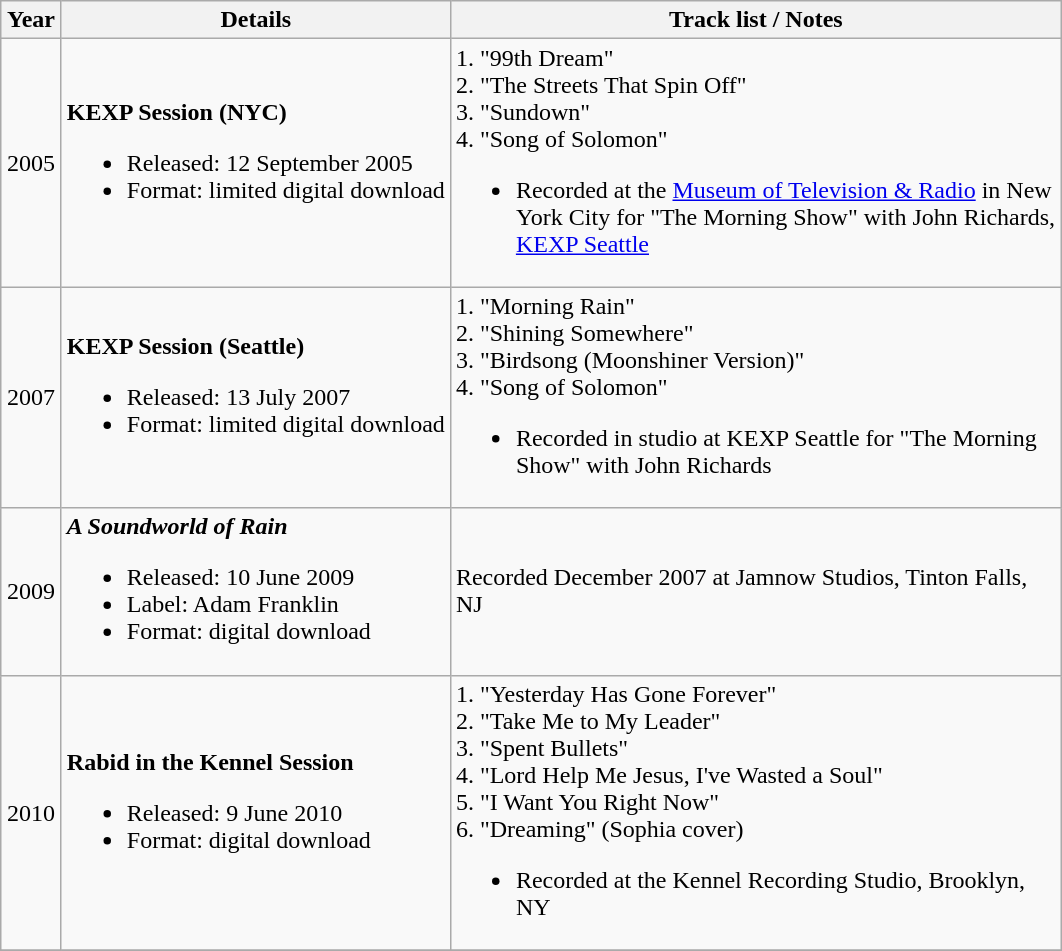<table class="wikitable">
<tr>
<th width="33">Year</th>
<th>Details</th>
<th width="400">Track list / Notes</th>
</tr>
<tr>
<td align="center">2005</td>
<td><strong>KEXP Session (NYC)</strong><br><ul><li>Released: 12 September 2005</li><li>Format: limited digital download</li></ul></td>
<td>1. "99th Dream"<br>2. "The Streets That Spin Off"<br>3. "Sundown"<br>4. "Song of Solomon"<br><ul><li>Recorded at the <a href='#'>Museum of Television & Radio</a> in New York City for "The Morning Show" with John Richards, <a href='#'>KEXP Seattle</a></li></ul></td>
</tr>
<tr>
<td align="center">2007</td>
<td><strong>KEXP Session (Seattle)</strong><br><ul><li>Released: 13 July 2007</li><li>Format: limited digital download</li></ul></td>
<td>1. "Morning Rain"<br>2. "Shining Somewhere"<br>3. "Birdsong (Moonshiner Version)"<br>4. "Song of Solomon"<br><ul><li>Recorded in studio at KEXP Seattle for "The Morning Show" with John Richards</li></ul></td>
</tr>
<tr>
<td align="center">2009</td>
<td><strong><em>A Soundworld of Rain</em></strong><br><ul><li>Released: 10 June 2009</li><li>Label: Adam Franklin</li><li>Format: digital download</li></ul></td>
<td>Recorded December 2007 at Jamnow Studios, Tinton Falls, NJ</td>
</tr>
<tr>
<td align="center">2010</td>
<td><strong>Rabid in the Kennel Session</strong><br><ul><li>Released: 9 June 2010</li><li>Format: digital download</li></ul></td>
<td>1. "Yesterday Has Gone Forever"<br>2. "Take Me to My Leader"<br>3. "Spent Bullets"<br>4. "Lord Help Me Jesus, I've Wasted a Soul"<br>5. "I Want You Right Now"<br>6. "Dreaming" (Sophia cover)<br><ul><li>Recorded at the Kennel Recording Studio, Brooklyn, NY</li></ul></td>
</tr>
<tr>
</tr>
</table>
